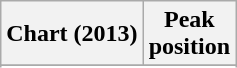<table class="wikitable sortable plainrowheaders">
<tr>
<th>Chart (2013)</th>
<th>Peak<br>position</th>
</tr>
<tr>
</tr>
<tr>
</tr>
<tr>
</tr>
</table>
